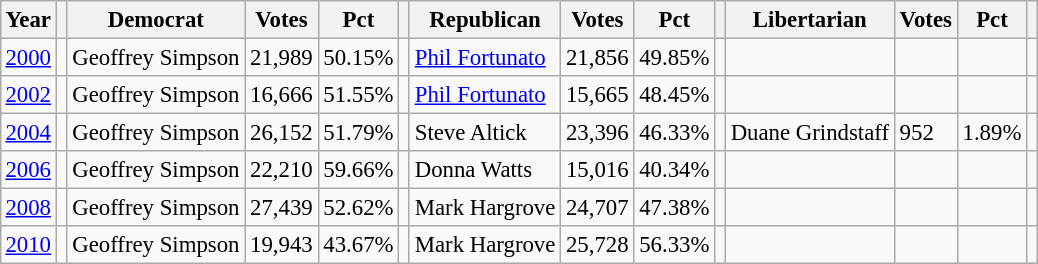<table class="wikitable" style="margin:0.5em ; font-size:95%">
<tr>
<th>Year</th>
<th></th>
<th>Democrat</th>
<th>Votes</th>
<th>Pct</th>
<th></th>
<th>Republican</th>
<th>Votes</th>
<th>Pct</th>
<th></th>
<th>Libertarian</th>
<th>Votes</th>
<th>Pct</th>
<th></th>
</tr>
<tr>
<td><a href='#'>2000</a></td>
<td></td>
<td>Geoffrey Simpson</td>
<td>21,989</td>
<td>50.15%</td>
<td></td>
<td><a href='#'>Phil Fortunato</a></td>
<td>21,856</td>
<td>49.85%</td>
<td></td>
<td></td>
<td></td>
<td></td>
<td></td>
</tr>
<tr>
<td><a href='#'>2002</a></td>
<td></td>
<td>Geoffrey Simpson</td>
<td>16,666</td>
<td>51.55%</td>
<td></td>
<td><a href='#'>Phil Fortunato</a></td>
<td>15,665</td>
<td>48.45%</td>
<td></td>
<td></td>
<td></td>
<td></td>
<td></td>
</tr>
<tr>
<td><a href='#'>2004</a></td>
<td></td>
<td>Geoffrey Simpson</td>
<td>26,152</td>
<td>51.79%</td>
<td></td>
<td>Steve Altick</td>
<td>23,396</td>
<td>46.33%</td>
<td></td>
<td>Duane Grindstaff</td>
<td>952</td>
<td>1.89%</td>
<td></td>
</tr>
<tr>
<td><a href='#'>2006</a></td>
<td></td>
<td>Geoffrey Simpson</td>
<td>22,210</td>
<td>59.66%</td>
<td></td>
<td>Donna Watts</td>
<td>15,016</td>
<td>40.34%</td>
<td></td>
<td></td>
<td></td>
<td></td>
<td></td>
</tr>
<tr>
<td><a href='#'>2008</a></td>
<td></td>
<td>Geoffrey Simpson</td>
<td>27,439</td>
<td>52.62%</td>
<td></td>
<td>Mark Hargrove</td>
<td>24,707</td>
<td>47.38%</td>
<td></td>
<td></td>
<td></td>
<td></td>
<td></td>
</tr>
<tr>
<td><a href='#'>2010</a></td>
<td></td>
<td>Geoffrey Simpson</td>
<td>19,943</td>
<td>43.67%</td>
<td></td>
<td>Mark Hargrove</td>
<td>25,728</td>
<td>56.33%</td>
<td></td>
<td></td>
<td></td>
<td></td>
<td></td>
</tr>
</table>
